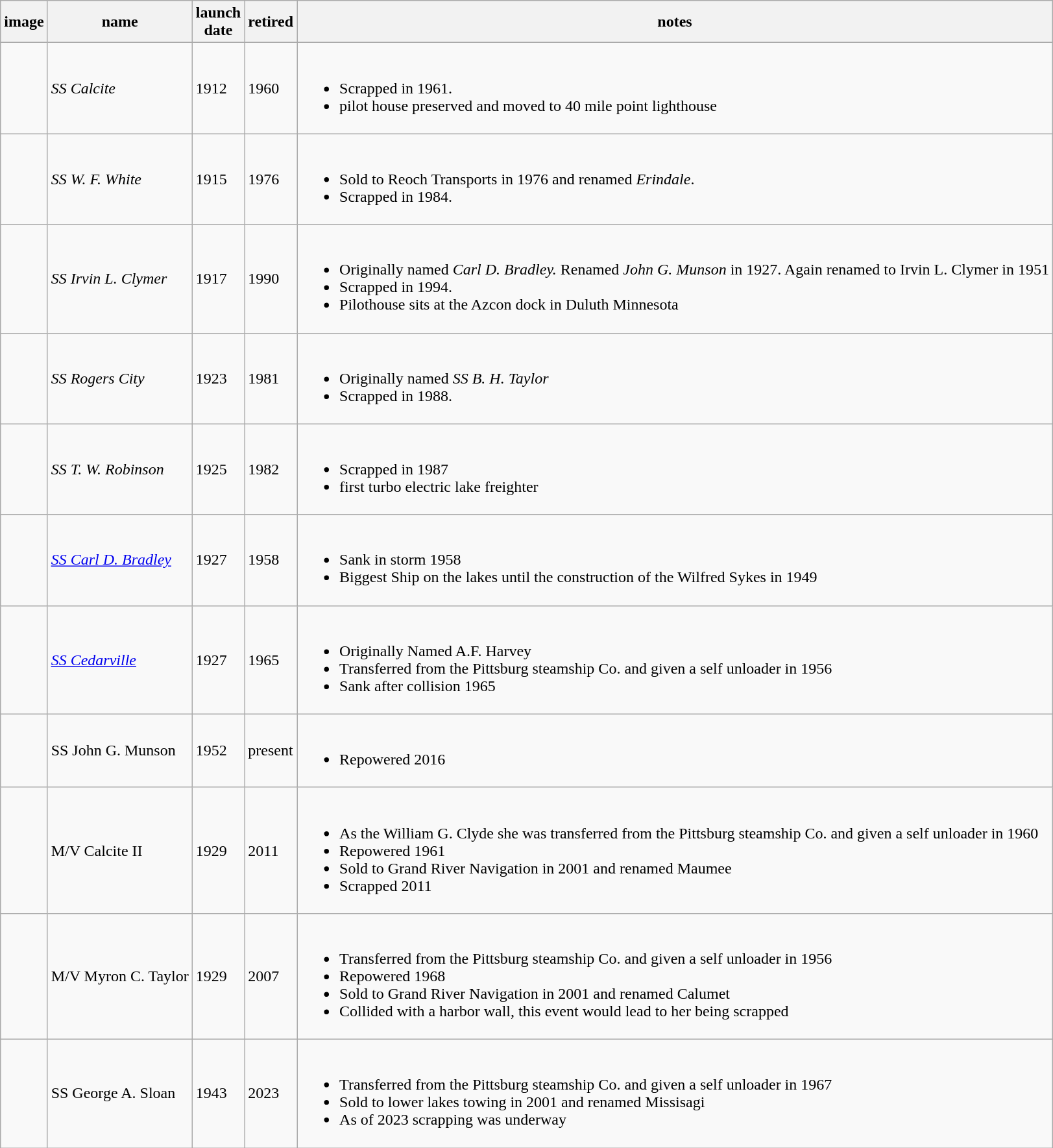<table class="wikitable sortable">
<tr>
<th>image</th>
<th>name</th>
<th>launch<br>date</th>
<th>retired</th>
<th>notes</th>
</tr>
<tr>
<td></td>
<td><em>SS Calcite</em></td>
<td>1912</td>
<td>1960</td>
<td><br><ul><li>Scrapped in 1961.</li><li>pilot house preserved and moved to 40 mile point lighthouse</li></ul></td>
</tr>
<tr>
<td></td>
<td><em>SS W. F. White</em></td>
<td>1915</td>
<td>1976</td>
<td><br><ul><li>Sold to Reoch Transports in 1976 and renamed <em>Erindale</em>.</li><li>Scrapped in 1984.</li></ul></td>
</tr>
<tr>
<td></td>
<td><em>SS Irvin L. Clymer</em></td>
<td>1917</td>
<td>1990</td>
<td><br><ul><li>Originally named <em>Carl D. Bradley.</em> Renamed <em>John G. Munson</em> in 1927. Again renamed to Irvin L. Clymer in 1951</li><li>Scrapped in 1994.</li><li>Pilothouse sits at the Azcon dock in Duluth Minnesota</li></ul></td>
</tr>
<tr>
<td></td>
<td><em>SS Rogers City</em></td>
<td>1923</td>
<td>1981</td>
<td><br><ul><li>Originally named <em>SS B. H. Taylor</em></li><li>Scrapped in 1988.</li></ul></td>
</tr>
<tr>
<td></td>
<td><em>SS T. W. Robinson</em></td>
<td>1925</td>
<td>1982</td>
<td><br><ul><li>Scrapped in 1987</li><li>first turbo electric lake freighter</li></ul></td>
</tr>
<tr>
<td></td>
<td><em><a href='#'>SS Carl D. Bradley</a></em></td>
<td>1927</td>
<td>1958</td>
<td><br><ul><li>Sank in storm 1958</li><li>Biggest Ship on the lakes until the construction of the Wilfred Sykes in 1949</li></ul></td>
</tr>
<tr>
<td></td>
<td><em><a href='#'>SS Cedarville</a></em></td>
<td>1927</td>
<td>1965</td>
<td><br><ul><li>Originally Named A.F. Harvey</li><li>Transferred from the Pittsburg steamship Co. and given a self unloader in 1956</li><li>Sank after collision 1965</li></ul></td>
</tr>
<tr>
<td></td>
<td>SS John G. Munson</td>
<td>1952</td>
<td>present</td>
<td><br><ul><li>Repowered 2016</li></ul></td>
</tr>
<tr>
<td></td>
<td>M/V Calcite II</td>
<td>1929</td>
<td>2011</td>
<td><br><ul><li>As the William G. Clyde she was transferred from the Pittsburg steamship Co. and given a self unloader in 1960</li><li>Repowered 1961</li><li>Sold to Grand River Navigation in 2001 and renamed Maumee</li><li>Scrapped 2011</li></ul></td>
</tr>
<tr>
<td></td>
<td>M/V Myron C. Taylor</td>
<td>1929</td>
<td>2007</td>
<td><br><ul><li>Transferred from the Pittsburg steamship Co. and given a self unloader in 1956</li><li>Repowered 1968</li><li>Sold to Grand River Navigation in 2001 and renamed Calumet</li><li>Collided with a harbor wall, this event would lead to her being scrapped</li></ul></td>
</tr>
<tr>
<td></td>
<td>SS George A. Sloan</td>
<td>1943</td>
<td>2023</td>
<td><br><ul><li>Transferred from the Pittsburg steamship Co. and given a self unloader in 1967</li><li>Sold to lower lakes towing in 2001 and renamed Missisagi</li><li>As of 2023 scrapping was underway</li></ul></td>
</tr>
</table>
